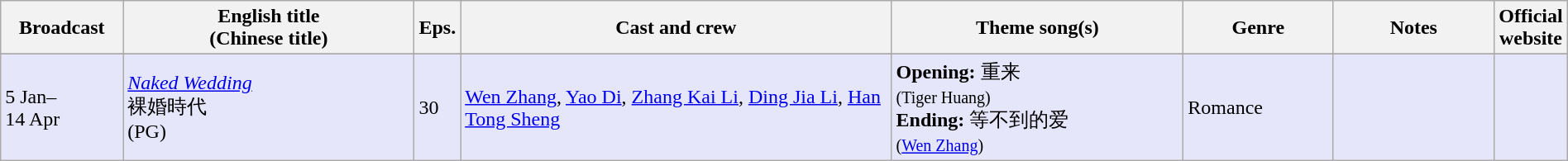<table class="wikitable sortable" width="100%" style="text-align: left">
<tr>
<th align=center width=8% bgcolor="silver">Broadcast</th>
<th align=center width=20% bgcolor="silver">English title <br> (Chinese title)</th>
<th align=center width=1% bgcolor="silver">Eps.</th>
<th align=center width=30% bgcolor="silver">Cast and crew</th>
<th align=center width=20% bgcolor="silver">Theme song(s)</th>
<th align=center width=10% bgcolor="silver">Genre</th>
<th align=center width=15% bgcolor="silver">Notes</th>
<th align=center width=1% bgcolor="silver">Official website</th>
</tr>
<tr>
</tr>
<tr ---- bgcolor="E6E6FA">
<td>5 Jan–<br>14 Apr</td>
<td><em><a href='#'>Naked Wedding</a></em><br>裸婚時代<br>(<span>PG</span>)</td>
<td>30</td>
<td><a href='#'>Wen Zhang</a>, <a href='#'>Yao Di</a>, <a href='#'>Zhang Kai Li</a>, <a href='#'>Ding Jia Li</a>, <a href='#'>Han Tong Sheng</a></td>
<td><strong>Opening:</strong> 重来 <br><small>(Tiger Huang)</small><br><strong>Ending:</strong> 等不到的爱 <br><small>(<a href='#'>Wen Zhang</a>)</small></td>
<td>Romance</td>
<td></td>
<td></td>
</tr>
</table>
